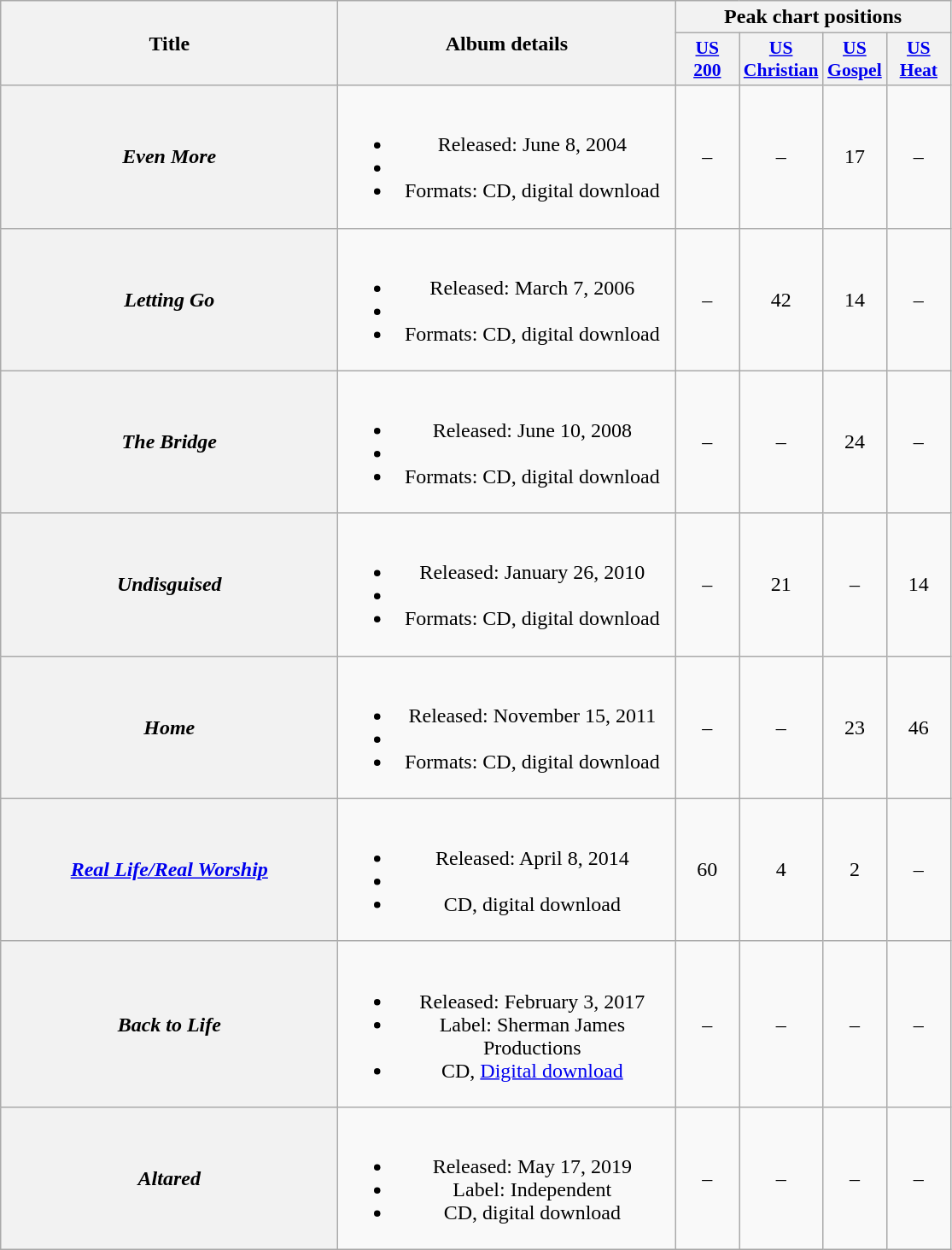<table class="wikitable plainrowheaders" style="text-align:center;">
<tr>
<th scope="col" rowspan="2" style="width:16em;">Title</th>
<th scope="col" rowspan="2" style="width:16em;">Album details</th>
<th scope="col" colspan="4">Peak chart positions</th>
</tr>
<tr>
<th style="width:3em; font-size:90%"><a href='#'>US<br>200</a></th>
<th style="width:3em; font-size:90%"><a href='#'>US<br>Christian</a></th>
<th style="width:3em; font-size:90%"><a href='#'>US<br>Gospel</a></th>
<th style="width:3em; font-size:90%"><a href='#'>US<br>Heat</a></th>
</tr>
<tr>
<th scope="row"><em>Even More</em></th>
<td><br><ul><li>Released: June 8, 2004</li><li></li><li>Formats: CD, digital download</li></ul></td>
<td>–</td>
<td>–</td>
<td>17</td>
<td>–</td>
</tr>
<tr>
<th scope="row"><em>Letting Go</em></th>
<td><br><ul><li>Released: March 7, 2006</li><li></li><li>Formats: CD, digital download</li></ul></td>
<td>–</td>
<td>42</td>
<td>14</td>
<td>–</td>
</tr>
<tr>
<th scope="row"><em>The Bridge</em></th>
<td><br><ul><li>Released: June 10, 2008</li><li></li><li>Formats: CD, digital download</li></ul></td>
<td>–</td>
<td>–</td>
<td>24</td>
<td>–</td>
</tr>
<tr>
<th scope="row"><em>Undisguised</em></th>
<td><br><ul><li>Released: January 26, 2010</li><li></li><li>Formats: CD, digital download</li></ul></td>
<td>–</td>
<td>21</td>
<td>–</td>
<td>14</td>
</tr>
<tr>
<th scope="row"><em>Home</em></th>
<td><br><ul><li>Released: November 15, 2011</li><li></li><li>Formats: CD, digital download</li></ul></td>
<td>–</td>
<td>–</td>
<td>23</td>
<td>46</td>
</tr>
<tr>
<th scope="row"><em><a href='#'>Real Life/Real Worship</a></em></th>
<td><br><ul><li>Released: April 8, 2014</li><li></li><li>CD, digital download</li></ul></td>
<td>60</td>
<td>4</td>
<td>2</td>
<td>–</td>
</tr>
<tr>
<th scope="row"><em>Back to Life</em></th>
<td><br><ul><li>Released: February 3, 2017</li><li>Label: Sherman James Productions</li><li>CD, <a href='#'>Digital download</a></li></ul></td>
<td>–</td>
<td>–</td>
<td>–</td>
<td>–</td>
</tr>
<tr>
<th scope="row"><em>Altared</em></th>
<td><br><ul><li>Released: May 17, 2019</li><li>Label: Independent</li><li>CD, digital download</li></ul></td>
<td>–</td>
<td>–</td>
<td>–</td>
<td>–</td>
</tr>
</table>
